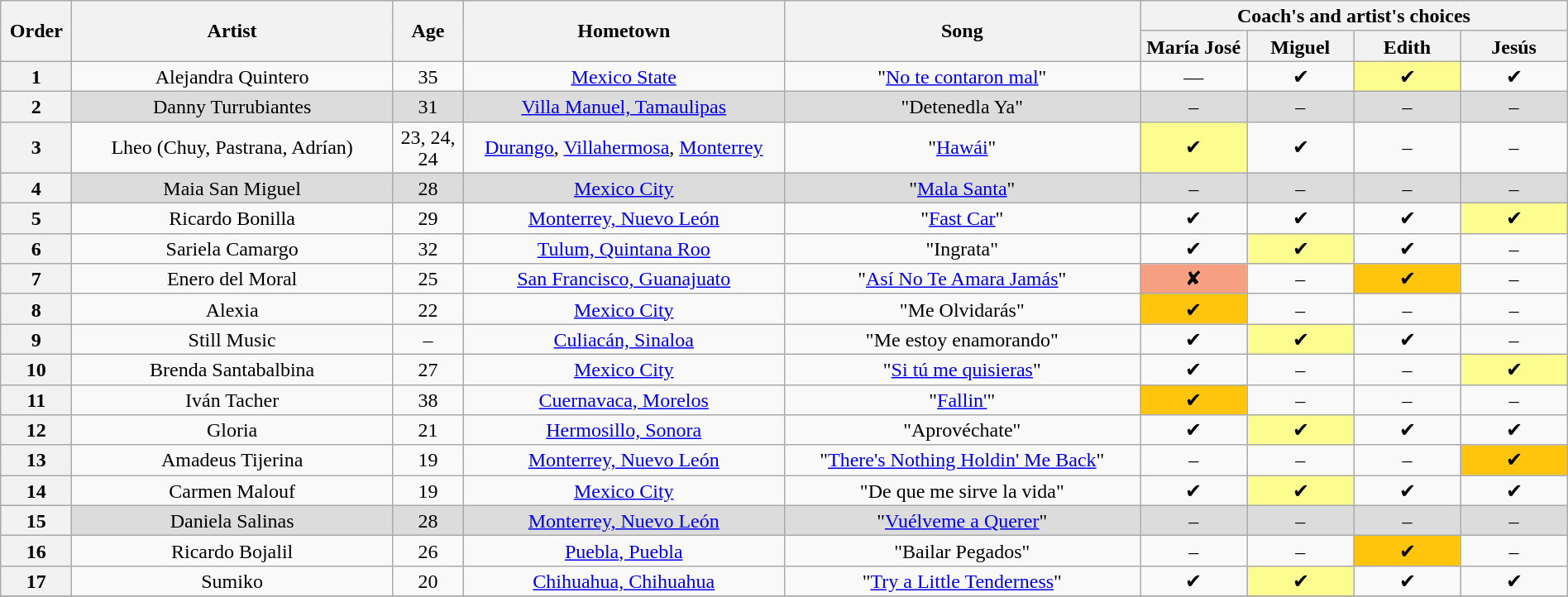<table class="wikitable" style="text-align:center; line-height:17px; width:100%">
<tr>
<th scope="col" rowspan="2" style="width:04%">Order</th>
<th scope="col" rowspan="2" style="width:18%">Artist</th>
<th scope="col" rowspan="2" style="width:04%">Age</th>
<th scope="col" rowspan="2" style="width:18%">Hometown</th>
<th scope="col" rowspan="2" style="width:20%">Song</th>
<th scope="col" colspan="4" style="width:24%">Coach's and artist's choices</th>
</tr>
<tr>
<th style="width:06%">María José</th>
<th style="width:06%">Miguel</th>
<th style="width:06%">Edith</th>
<th style="width:06%">Jesús</th>
</tr>
<tr>
<th>1</th>
<td>Alejandra Quintero</td>
<td>35</td>
<td><a href='#'>Mexico State</a></td>
<td>"<a href='#'>No te contaron mal</a>"</td>
<td>—</td>
<td>✔</td>
<td style="background:#fdfc8f">✔</td>
<td>✔</td>
</tr>
<tr style="background:#dcdcdc">
<th>2</th>
<td>Danny Turrubiantes</td>
<td>31</td>
<td><a href='#'>Villa Manuel, Tamaulipas</a></td>
<td>"Detenedla Ya"</td>
<td>–</td>
<td>–</td>
<td>–</td>
<td>–</td>
</tr>
<tr>
<th>3</th>
<td>Lheo (Chuy, Pastrana, Adrían)</td>
<td>23, 24, 24</td>
<td><a href='#'>Durango</a>, <a href='#'>Villahermosa</a>, <a href='#'>Monterrey</a></td>
<td>"<a href='#'>Hawái</a>"</td>
<td style="background:#fdfc8f">✔</td>
<td>✔</td>
<td>–</td>
<td>–</td>
</tr>
<tr style="background:#dcdcdc">
<th>4</th>
<td>Maia San Miguel</td>
<td>28</td>
<td><a href='#'>Mexico City</a></td>
<td>"<a href='#'>Mala Santa</a>"</td>
<td>–</td>
<td>–</td>
<td>–</td>
<td>–</td>
</tr>
<tr>
<th>5</th>
<td>Ricardo Bonilla</td>
<td>29</td>
<td><a href='#'>Monterrey, Nuevo León</a></td>
<td>"<a href='#'>Fast Car</a>"</td>
<td>✔</td>
<td>✔</td>
<td>✔</td>
<td style="background:#fdfc8f">✔</td>
</tr>
<tr>
<th>6</th>
<td>Sariela Camargo</td>
<td>32</td>
<td><a href='#'>Tulum, Quintana Roo</a></td>
<td>"Ingrata"</td>
<td>✔</td>
<td style="background:#fdfc8f">✔</td>
<td>✔</td>
<td>–</td>
</tr>
<tr>
<th>7</th>
<td>Enero del Moral</td>
<td>25</td>
<td><a href='#'>San Francisco, Guanajuato</a></td>
<td>"<a href='#'>Así No Te Amara Jamás</a>"</td>
<td style="background:#F79F81">✘</td>
<td>–</td>
<td style="background:#ffc40c">✔</td>
<td>–</td>
</tr>
<tr>
<th>8</th>
<td>Alexia</td>
<td>22</td>
<td><a href='#'>Mexico City</a></td>
<td>"Me Olvidarás"</td>
<td style="background:#ffc40c">✔</td>
<td>–</td>
<td>–</td>
<td>–</td>
</tr>
<tr>
<th>9</th>
<td>Still Music</td>
<td>–</td>
<td><a href='#'>Culiacán, Sinaloa</a></td>
<td>"Me estoy enamorando"</td>
<td>✔</td>
<td style="background:#fdfc8f">✔</td>
<td>✔</td>
<td>–</td>
</tr>
<tr>
<th>10</th>
<td>Brenda Santabalbina</td>
<td>27</td>
<td><a href='#'>Mexico City</a></td>
<td>"<a href='#'>Si tú me quisieras</a>"</td>
<td>✔</td>
<td>–</td>
<td>–</td>
<td style="background:#fdfc8f">✔</td>
</tr>
<tr>
<th>11</th>
<td>Iván Tacher</td>
<td>38</td>
<td><a href='#'>Cuernavaca, Morelos</a></td>
<td>"<a href='#'>Fallin'</a>"</td>
<td style="background:#ffc40c">✔</td>
<td>–</td>
<td>–</td>
<td>–</td>
</tr>
<tr>
<th>12</th>
<td>Gloria</td>
<td>21</td>
<td><a href='#'>Hermosillo, Sonora</a></td>
<td>"Aprovéchate"</td>
<td>✔</td>
<td style="background:#fdfc8f">✔</td>
<td>✔</td>
<td>✔</td>
</tr>
<tr>
<th>13</th>
<td>Amadeus Tijerina</td>
<td>19</td>
<td><a href='#'>Monterrey, Nuevo León</a></td>
<td>"<a href='#'>There's Nothing Holdin' Me Back</a>"</td>
<td>–</td>
<td>–</td>
<td>–</td>
<td style="background:#ffc40c">✔</td>
</tr>
<tr>
<th>14</th>
<td>Carmen Malouf</td>
<td>19</td>
<td><a href='#'>Mexico City</a></td>
<td>"De que me sirve la vida"</td>
<td>✔</td>
<td style="background:#fdfc8f">✔</td>
<td>✔</td>
<td>✔</td>
</tr>
<tr style="background:#dcdcdc">
<th>15</th>
<td>Daniela Salinas</td>
<td>28</td>
<td><a href='#'>Monterrey, Nuevo León</a></td>
<td>"<a href='#'>Vuélveme a Querer</a>"</td>
<td>–</td>
<td>–</td>
<td>–</td>
<td>–</td>
</tr>
<tr>
<th>16</th>
<td>Ricardo Bojalil</td>
<td>26</td>
<td><a href='#'>Puebla, Puebla</a></td>
<td>"Bailar Pegados"</td>
<td>–</td>
<td>–</td>
<td style="background:#ffc40c">✔</td>
<td>–</td>
</tr>
<tr>
<th>17</th>
<td>Sumiko</td>
<td>20</td>
<td><a href='#'>Chihuahua, Chihuahua</a></td>
<td>"<a href='#'>Try a Little Tenderness</a>"</td>
<td>✔</td>
<td style="background:#fdfc8f">✔</td>
<td>✔</td>
<td>✔</td>
</tr>
<tr>
</tr>
</table>
